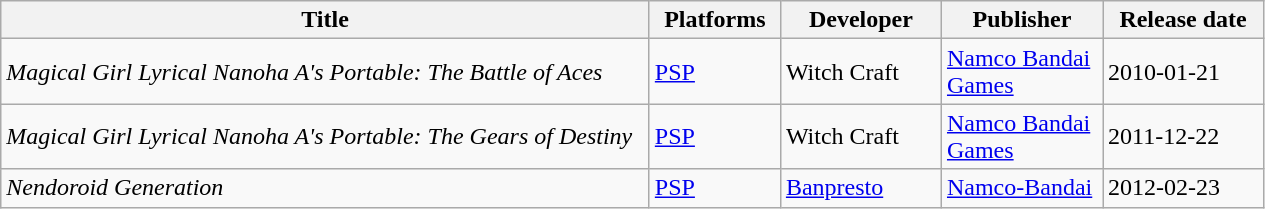<table class="sortable wikitable">
<tr>
<th style="width:425px;">Title</th>
<th style="width:80px;">Platforms</th>
<th style="width:100px;">Developer</th>
<th style="width:100px;">Publisher</th>
<th style="width:100px;">Release date</th>
</tr>
<tr>
<td><em>Magical Girl Lyrical Nanoha A's Portable: The Battle of Aces</em></td>
<td><a href='#'>PSP</a></td>
<td>Witch Craft</td>
<td><a href='#'>Namco Bandai Games</a></td>
<td>2010-01-21</td>
</tr>
<tr>
<td><em>Magical Girl Lyrical Nanoha A's Portable: The Gears of Destiny</em></td>
<td><a href='#'>PSP</a></td>
<td>Witch Craft</td>
<td><a href='#'>Namco Bandai Games</a></td>
<td>2011-12-22</td>
</tr>
<tr>
<td><em>Nendoroid Generation</em></td>
<td><a href='#'>PSP</a></td>
<td><a href='#'>Banpresto</a></td>
<td><a href='#'>Namco-Bandai</a></td>
<td>2012-02-23</td>
</tr>
</table>
